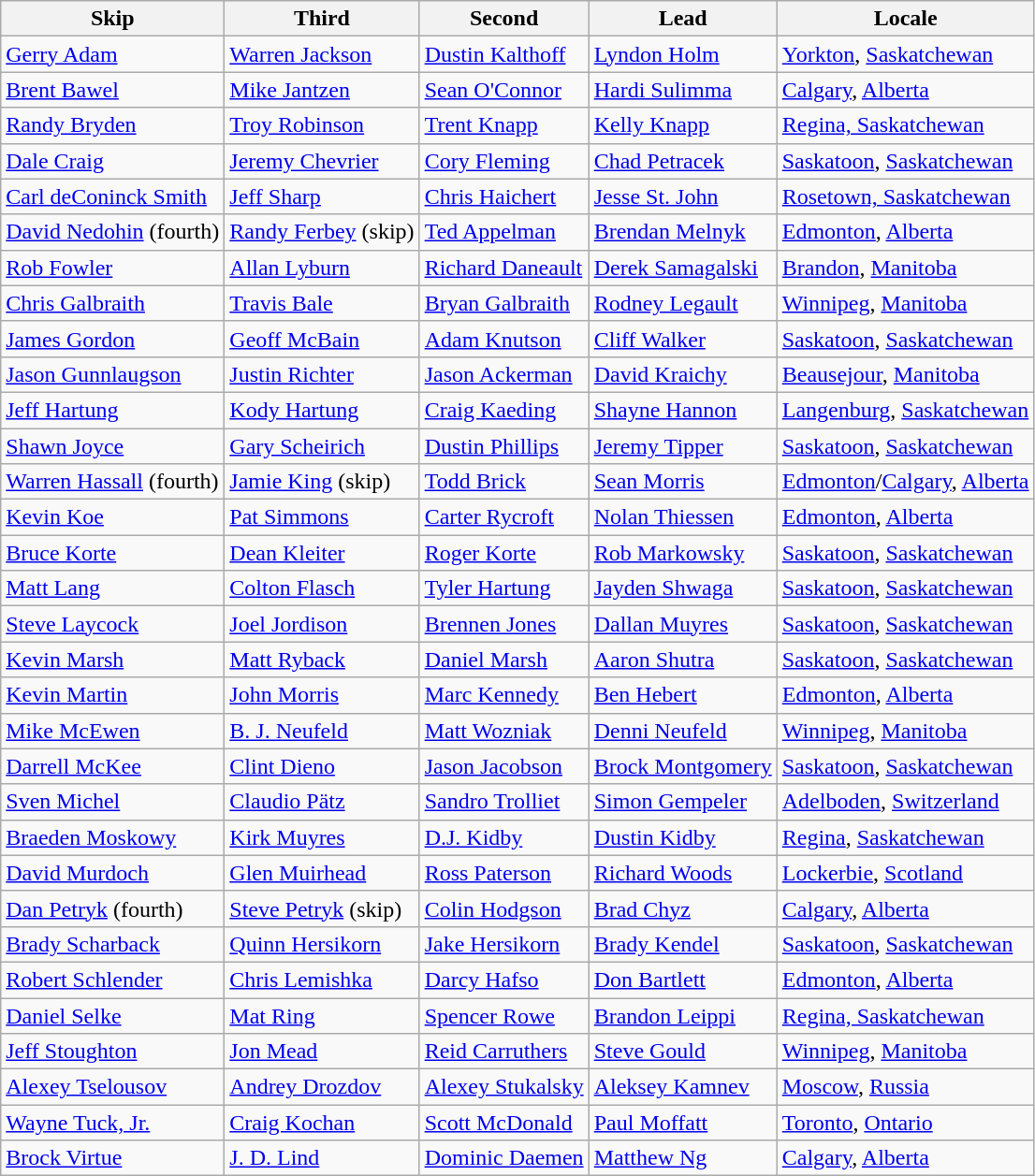<table class=wikitable>
<tr>
<th>Skip</th>
<th>Third</th>
<th>Second</th>
<th>Lead</th>
<th>Locale</th>
</tr>
<tr>
<td><a href='#'>Gerry Adam</a></td>
<td><a href='#'>Warren Jackson</a></td>
<td><a href='#'>Dustin Kalthoff</a></td>
<td><a href='#'>Lyndon Holm</a></td>
<td> <a href='#'>Yorkton</a>, <a href='#'>Saskatchewan</a></td>
</tr>
<tr>
<td><a href='#'>Brent Bawel</a></td>
<td><a href='#'>Mike Jantzen</a></td>
<td><a href='#'>Sean O'Connor</a></td>
<td><a href='#'>Hardi Sulimma</a></td>
<td> <a href='#'>Calgary</a>, <a href='#'>Alberta</a></td>
</tr>
<tr>
<td><a href='#'>Randy Bryden</a></td>
<td><a href='#'>Troy Robinson</a></td>
<td><a href='#'>Trent Knapp</a></td>
<td><a href='#'>Kelly Knapp</a></td>
<td> <a href='#'>Regina, Saskatchewan</a></td>
</tr>
<tr>
<td><a href='#'>Dale Craig</a></td>
<td><a href='#'>Jeremy Chevrier</a></td>
<td><a href='#'>Cory Fleming</a></td>
<td><a href='#'>Chad Petracek</a></td>
<td> <a href='#'>Saskatoon</a>, <a href='#'>Saskatchewan</a></td>
</tr>
<tr>
<td><a href='#'>Carl deConinck Smith</a></td>
<td><a href='#'>Jeff Sharp</a></td>
<td><a href='#'>Chris Haichert</a></td>
<td><a href='#'>Jesse St. John</a></td>
<td> <a href='#'>Rosetown, Saskatchewan</a></td>
</tr>
<tr>
<td><a href='#'>David Nedohin</a> (fourth)</td>
<td><a href='#'>Randy Ferbey</a> (skip)</td>
<td><a href='#'>Ted Appelman</a></td>
<td><a href='#'>Brendan Melnyk</a></td>
<td> <a href='#'>Edmonton</a>, <a href='#'>Alberta</a></td>
</tr>
<tr>
<td><a href='#'>Rob Fowler</a></td>
<td><a href='#'>Allan Lyburn</a></td>
<td><a href='#'>Richard Daneault</a></td>
<td><a href='#'>Derek Samagalski</a></td>
<td> <a href='#'>Brandon</a>, <a href='#'>Manitoba</a></td>
</tr>
<tr>
<td><a href='#'>Chris Galbraith</a></td>
<td><a href='#'>Travis Bale</a></td>
<td><a href='#'>Bryan Galbraith</a></td>
<td><a href='#'>Rodney Legault</a></td>
<td> <a href='#'>Winnipeg</a>, <a href='#'>Manitoba</a></td>
</tr>
<tr>
<td><a href='#'>James Gordon</a></td>
<td><a href='#'>Geoff McBain</a></td>
<td><a href='#'>Adam Knutson</a></td>
<td><a href='#'>Cliff Walker</a></td>
<td> <a href='#'>Saskatoon</a>, <a href='#'>Saskatchewan</a></td>
</tr>
<tr>
<td><a href='#'>Jason Gunnlaugson</a></td>
<td><a href='#'>Justin Richter</a></td>
<td><a href='#'>Jason Ackerman</a></td>
<td><a href='#'>David Kraichy</a></td>
<td> <a href='#'>Beausejour</a>, <a href='#'>Manitoba</a></td>
</tr>
<tr>
<td><a href='#'>Jeff Hartung</a></td>
<td><a href='#'>Kody Hartung</a></td>
<td><a href='#'>Craig Kaeding</a></td>
<td><a href='#'>Shayne Hannon</a></td>
<td> <a href='#'>Langenburg</a>, <a href='#'>Saskatchewan</a></td>
</tr>
<tr>
<td><a href='#'>Shawn Joyce</a></td>
<td><a href='#'>Gary Scheirich</a></td>
<td><a href='#'>Dustin Phillips</a></td>
<td><a href='#'>Jeremy Tipper</a></td>
<td> <a href='#'>Saskatoon</a>, <a href='#'>Saskatchewan</a></td>
</tr>
<tr>
<td><a href='#'>Warren Hassall</a> (fourth)</td>
<td><a href='#'>Jamie King</a> (skip)</td>
<td><a href='#'>Todd Brick</a></td>
<td><a href='#'>Sean Morris</a></td>
<td> <a href='#'>Edmonton</a>/<a href='#'>Calgary</a>, <a href='#'>Alberta</a></td>
</tr>
<tr>
<td><a href='#'>Kevin Koe</a></td>
<td><a href='#'>Pat Simmons</a></td>
<td><a href='#'>Carter Rycroft</a></td>
<td><a href='#'>Nolan Thiessen</a></td>
<td> <a href='#'>Edmonton</a>, <a href='#'>Alberta</a></td>
</tr>
<tr>
<td><a href='#'>Bruce Korte</a></td>
<td><a href='#'>Dean Kleiter</a></td>
<td><a href='#'>Roger Korte</a></td>
<td><a href='#'>Rob Markowsky</a></td>
<td> <a href='#'>Saskatoon</a>, <a href='#'>Saskatchewan</a></td>
</tr>
<tr>
<td><a href='#'>Matt Lang</a></td>
<td><a href='#'>Colton Flasch</a></td>
<td><a href='#'>Tyler Hartung</a></td>
<td><a href='#'>Jayden Shwaga</a></td>
<td> <a href='#'>Saskatoon</a>, <a href='#'>Saskatchewan</a></td>
</tr>
<tr>
<td><a href='#'>Steve Laycock</a></td>
<td><a href='#'>Joel Jordison</a></td>
<td><a href='#'>Brennen Jones</a></td>
<td><a href='#'>Dallan Muyres</a></td>
<td> <a href='#'>Saskatoon</a>, <a href='#'>Saskatchewan</a></td>
</tr>
<tr>
<td><a href='#'>Kevin Marsh</a></td>
<td><a href='#'>Matt Ryback</a></td>
<td><a href='#'>Daniel Marsh</a></td>
<td><a href='#'>Aaron Shutra</a></td>
<td> <a href='#'>Saskatoon</a>, <a href='#'>Saskatchewan</a></td>
</tr>
<tr>
<td><a href='#'>Kevin Martin</a></td>
<td><a href='#'>John Morris</a></td>
<td><a href='#'>Marc Kennedy</a></td>
<td><a href='#'>Ben Hebert</a></td>
<td> <a href='#'>Edmonton</a>, <a href='#'>Alberta</a></td>
</tr>
<tr>
<td><a href='#'>Mike McEwen</a></td>
<td><a href='#'>B. J. Neufeld</a></td>
<td><a href='#'>Matt Wozniak</a></td>
<td><a href='#'>Denni Neufeld</a></td>
<td> <a href='#'>Winnipeg</a>, <a href='#'>Manitoba</a></td>
</tr>
<tr>
<td><a href='#'>Darrell McKee</a></td>
<td><a href='#'>Clint Dieno</a></td>
<td><a href='#'>Jason Jacobson</a></td>
<td><a href='#'>Brock Montgomery</a></td>
<td> <a href='#'>Saskatoon</a>, <a href='#'>Saskatchewan</a></td>
</tr>
<tr>
<td><a href='#'>Sven Michel</a></td>
<td><a href='#'>Claudio Pätz</a></td>
<td><a href='#'>Sandro Trolliet</a></td>
<td><a href='#'>Simon Gempeler</a></td>
<td> <a href='#'>Adelboden</a>, <a href='#'>Switzerland</a></td>
</tr>
<tr>
<td><a href='#'>Braeden Moskowy</a></td>
<td><a href='#'>Kirk Muyres</a></td>
<td><a href='#'>D.J. Kidby</a></td>
<td><a href='#'>Dustin Kidby</a></td>
<td> <a href='#'>Regina</a>, <a href='#'>Saskatchewan</a></td>
</tr>
<tr>
<td><a href='#'>David Murdoch</a></td>
<td><a href='#'>Glen Muirhead</a></td>
<td><a href='#'>Ross Paterson</a></td>
<td><a href='#'>Richard Woods</a></td>
<td> <a href='#'>Lockerbie</a>, <a href='#'>Scotland</a></td>
</tr>
<tr>
<td><a href='#'>Dan Petryk</a> (fourth)</td>
<td><a href='#'>Steve Petryk</a> (skip)</td>
<td><a href='#'>Colin Hodgson</a></td>
<td><a href='#'>Brad Chyz</a></td>
<td> <a href='#'>Calgary</a>, <a href='#'>Alberta</a></td>
</tr>
<tr>
<td><a href='#'>Brady Scharback</a></td>
<td><a href='#'>Quinn Hersikorn</a></td>
<td><a href='#'>Jake Hersikorn</a></td>
<td><a href='#'>Brady Kendel</a></td>
<td> <a href='#'>Saskatoon</a>, <a href='#'>Saskatchewan</a></td>
</tr>
<tr>
<td><a href='#'>Robert Schlender</a></td>
<td><a href='#'>Chris Lemishka</a></td>
<td><a href='#'>Darcy Hafso</a></td>
<td><a href='#'>Don Bartlett</a></td>
<td> <a href='#'>Edmonton</a>, <a href='#'>Alberta</a></td>
</tr>
<tr>
<td><a href='#'>Daniel Selke</a></td>
<td><a href='#'>Mat Ring</a></td>
<td><a href='#'>Spencer Rowe</a></td>
<td><a href='#'>Brandon Leippi</a></td>
<td> <a href='#'>Regina, Saskatchewan</a></td>
</tr>
<tr>
<td><a href='#'>Jeff Stoughton</a></td>
<td><a href='#'>Jon Mead</a></td>
<td><a href='#'>Reid Carruthers</a></td>
<td><a href='#'>Steve Gould</a></td>
<td> <a href='#'>Winnipeg</a>, <a href='#'>Manitoba</a></td>
</tr>
<tr>
<td><a href='#'>Alexey Tselousov</a></td>
<td><a href='#'>Andrey Drozdov</a></td>
<td><a href='#'>Alexey Stukalsky</a></td>
<td><a href='#'>Aleksey Kamnev</a></td>
<td> <a href='#'>Moscow</a>, <a href='#'>Russia</a></td>
</tr>
<tr>
<td><a href='#'>Wayne Tuck, Jr.</a></td>
<td><a href='#'>Craig Kochan</a></td>
<td><a href='#'>Scott McDonald</a></td>
<td><a href='#'>Paul Moffatt</a></td>
<td> <a href='#'>Toronto</a>, <a href='#'>Ontario</a></td>
</tr>
<tr>
<td><a href='#'>Brock Virtue</a></td>
<td><a href='#'>J. D. Lind</a></td>
<td><a href='#'>Dominic Daemen</a></td>
<td><a href='#'>Matthew Ng</a></td>
<td> <a href='#'>Calgary</a>, <a href='#'>Alberta</a></td>
</tr>
</table>
